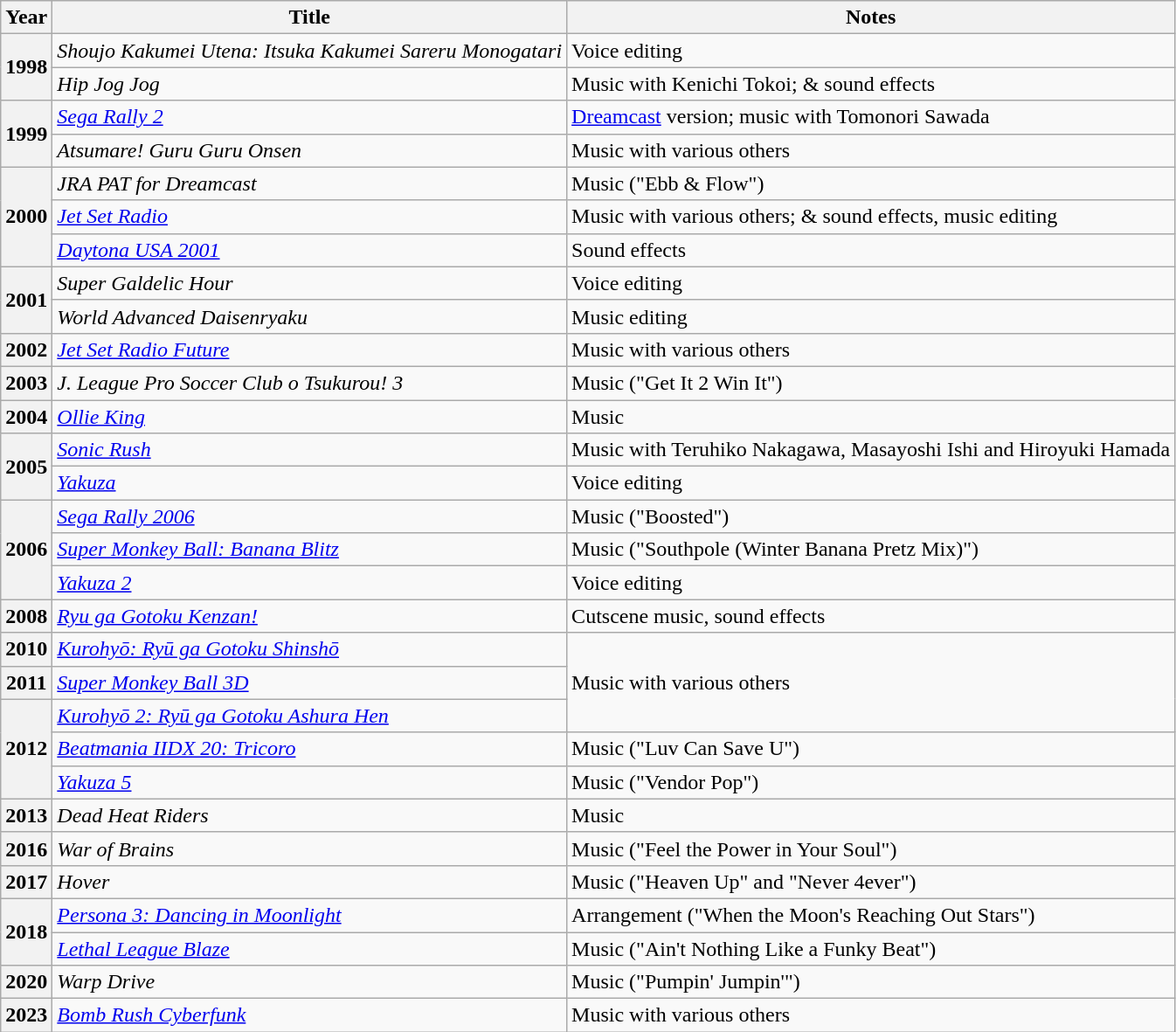<table class="wikitable sortable">
<tr>
<th>Year</th>
<th>Title</th>
<th class="unsortable">Notes</th>
</tr>
<tr>
<th rowspan="2">1998</th>
<td><em>Shoujo Kakumei Utena: Itsuka Kakumei Sareru Monogatari</em></td>
<td>Voice editing</td>
</tr>
<tr>
<td><em>Hip Jog Jog</em></td>
<td>Music with Kenichi Tokoi; & sound effects</td>
</tr>
<tr>
<th rowspan="2">1999</th>
<td><em><a href='#'>Sega Rally 2</a></em></td>
<td><a href='#'>Dreamcast</a> version; music with Tomonori Sawada</td>
</tr>
<tr>
<td><em>Atsumare! Guru Guru Onsen</em></td>
<td>Music with various others</td>
</tr>
<tr>
<th rowspan="3">2000</th>
<td><em>JRA PAT for Dreamcast</em></td>
<td>Music ("Ebb & Flow")</td>
</tr>
<tr>
<td><em><a href='#'>Jet Set Radio</a></em></td>
<td>Music with various others; & sound effects, music editing</td>
</tr>
<tr>
<td><em><a href='#'>Daytona USA 2001</a></em></td>
<td>Sound effects</td>
</tr>
<tr>
<th rowspan="2">2001</th>
<td><em>Super Galdelic Hour</em></td>
<td>Voice editing</td>
</tr>
<tr>
<td><em>World Advanced Daisenryaku</em></td>
<td>Music editing</td>
</tr>
<tr>
<th>2002</th>
<td><em><a href='#'>Jet Set Radio Future</a></em></td>
<td>Music with various others</td>
</tr>
<tr>
<th>2003</th>
<td><em>J. League Pro Soccer Club o Tsukurou! 3</em></td>
<td>Music ("Get It 2 Win It")</td>
</tr>
<tr>
<th>2004</th>
<td><em><a href='#'>Ollie King</a></em></td>
<td>Music</td>
</tr>
<tr>
<th rowspan="2">2005</th>
<td><em><a href='#'>Sonic Rush</a></em></td>
<td>Music with Teruhiko Nakagawa, Masayoshi Ishi and Hiroyuki Hamada</td>
</tr>
<tr>
<td><em><a href='#'>Yakuza</a></em></td>
<td>Voice editing</td>
</tr>
<tr>
<th rowspan="3">2006</th>
<td><em><a href='#'>Sega Rally 2006</a></em></td>
<td>Music ("Boosted")</td>
</tr>
<tr>
<td><em><a href='#'>Super Monkey Ball: Banana Blitz</a></em></td>
<td>Music ("Southpole (Winter Banana Pretz Mix)")</td>
</tr>
<tr>
<td><em><a href='#'>Yakuza 2</a></em></td>
<td>Voice editing</td>
</tr>
<tr>
<th rowspan="1">2008</th>
<td><em><a href='#'>Ryu ga Gotoku Kenzan!</a></em></td>
<td>Cutscene music, sound effects</td>
</tr>
<tr>
<th>2010</th>
<td><em><a href='#'>Kurohyō: Ryū ga Gotoku Shinshō</a></em></td>
<td rowspan="3">Music with various others</td>
</tr>
<tr>
<th>2011</th>
<td><em><a href='#'>Super Monkey Ball 3D</a></em></td>
</tr>
<tr>
<th rowspan="3">2012</th>
<td><em><a href='#'>Kurohyō 2: Ryū ga Gotoku Ashura Hen</a></em></td>
</tr>
<tr>
<td><em><a href='#'>Beatmania IIDX 20: Tricoro</a></em></td>
<td>Music ("Luv Can Save U")</td>
</tr>
<tr>
<td><em><a href='#'>Yakuza 5</a></em></td>
<td>Music ("Vendor Pop")</td>
</tr>
<tr>
<th>2013</th>
<td><em>Dead Heat Riders</em></td>
<td>Music</td>
</tr>
<tr>
<th>2016</th>
<td><em>War of Brains</em></td>
<td>Music ("Feel the Power in Your Soul")</td>
</tr>
<tr>
<th>2017</th>
<td><em>Hover</em></td>
<td>Music ("Heaven Up" and "Never 4ever")</td>
</tr>
<tr>
<th rowspan="2">2018</th>
<td><em><a href='#'>Persona 3: Dancing in Moonlight</a></em></td>
<td>Arrangement ("When the Moon's Reaching Out Stars")</td>
</tr>
<tr>
<td><em><a href='#'>Lethal League Blaze</a></em></td>
<td>Music ("Ain't Nothing Like a Funky Beat")</td>
</tr>
<tr>
<th>2020</th>
<td><em>Warp Drive</em></td>
<td>Music ("Pumpin' Jumpin'")</td>
</tr>
<tr>
<th>2023</th>
<td><em><a href='#'>Bomb Rush Cyberfunk</a></em></td>
<td>Music with various others</td>
</tr>
</table>
